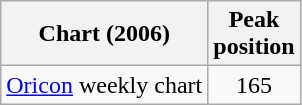<table class="wikitable sortable">
<tr>
<th>Chart (2006)</th>
<th>Peak<br>position</th>
</tr>
<tr>
<td><a href='#'>Oricon</a> weekly chart</td>
<td style="text-align:center;">165</td>
</tr>
</table>
